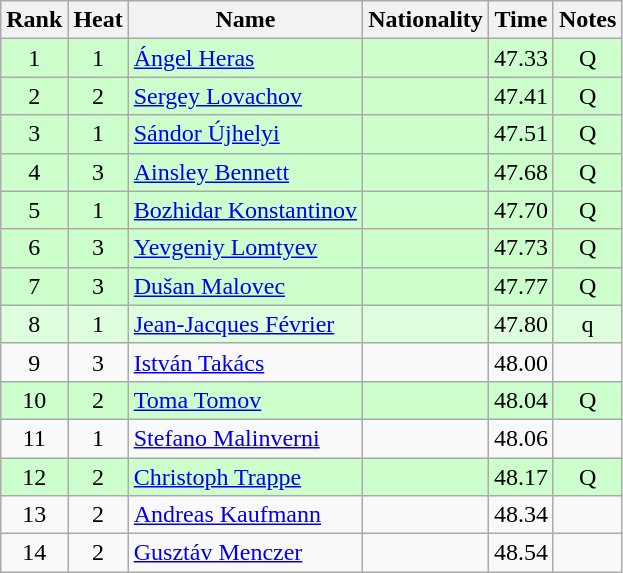<table class="wikitable sortable" style="text-align:center">
<tr>
<th>Rank</th>
<th>Heat</th>
<th>Name</th>
<th>Nationality</th>
<th>Time</th>
<th>Notes</th>
</tr>
<tr bgcolor=ccffcc>
<td>1</td>
<td>1</td>
<td align="left"><a href='#'>Ángel Heras</a></td>
<td align=left></td>
<td>47.33</td>
<td>Q</td>
</tr>
<tr bgcolor=ccffcc>
<td>2</td>
<td>2</td>
<td align="left"><a href='#'>Sergey Lovachov</a></td>
<td align=left></td>
<td>47.41</td>
<td>Q</td>
</tr>
<tr bgcolor=ccffcc>
<td>3</td>
<td>1</td>
<td align="left"><a href='#'>Sándor Újhelyi</a></td>
<td align=left></td>
<td>47.51</td>
<td>Q</td>
</tr>
<tr bgcolor=ccffcc>
<td>4</td>
<td>3</td>
<td align="left"><a href='#'>Ainsley Bennett</a></td>
<td align=left></td>
<td>47.68</td>
<td>Q</td>
</tr>
<tr bgcolor=ccffcc>
<td>5</td>
<td>1</td>
<td align="left"><a href='#'>Bozhidar Konstantinov</a></td>
<td align=left></td>
<td>47.70</td>
<td>Q</td>
</tr>
<tr bgcolor=ccffcc>
<td>6</td>
<td>3</td>
<td align="left"><a href='#'>Yevgeniy Lomtyev</a></td>
<td align=left></td>
<td>47.73</td>
<td>Q</td>
</tr>
<tr bgcolor=ccffcc>
<td>7</td>
<td>3</td>
<td align="left"><a href='#'>Dušan Malovec</a></td>
<td align=left></td>
<td>47.77</td>
<td>Q</td>
</tr>
<tr bgcolor=ddffdd>
<td>8</td>
<td>1</td>
<td align="left"><a href='#'>Jean-Jacques Février</a></td>
<td align=left></td>
<td>47.80</td>
<td>q</td>
</tr>
<tr>
<td>9</td>
<td>3</td>
<td align="left"><a href='#'>István Takács</a></td>
<td align=left></td>
<td>48.00</td>
<td></td>
</tr>
<tr bgcolor=ccffcc>
<td>10</td>
<td>2</td>
<td align="left"><a href='#'>Toma Tomov</a></td>
<td align=left></td>
<td>48.04</td>
<td>Q</td>
</tr>
<tr>
<td>11</td>
<td>1</td>
<td align="left"><a href='#'>Stefano Malinverni</a></td>
<td align=left></td>
<td>48.06</td>
<td></td>
</tr>
<tr bgcolor=ccffcc>
<td>12</td>
<td>2</td>
<td align="left"><a href='#'>Christoph Trappe</a></td>
<td align=left></td>
<td>48.17</td>
<td>Q</td>
</tr>
<tr>
<td>13</td>
<td>2</td>
<td align="left"><a href='#'>Andreas Kaufmann</a></td>
<td align=left></td>
<td>48.34</td>
<td></td>
</tr>
<tr>
<td>14</td>
<td>2</td>
<td align="left"><a href='#'>Gusztáv Menczer</a></td>
<td align=left></td>
<td>48.54</td>
<td></td>
</tr>
</table>
